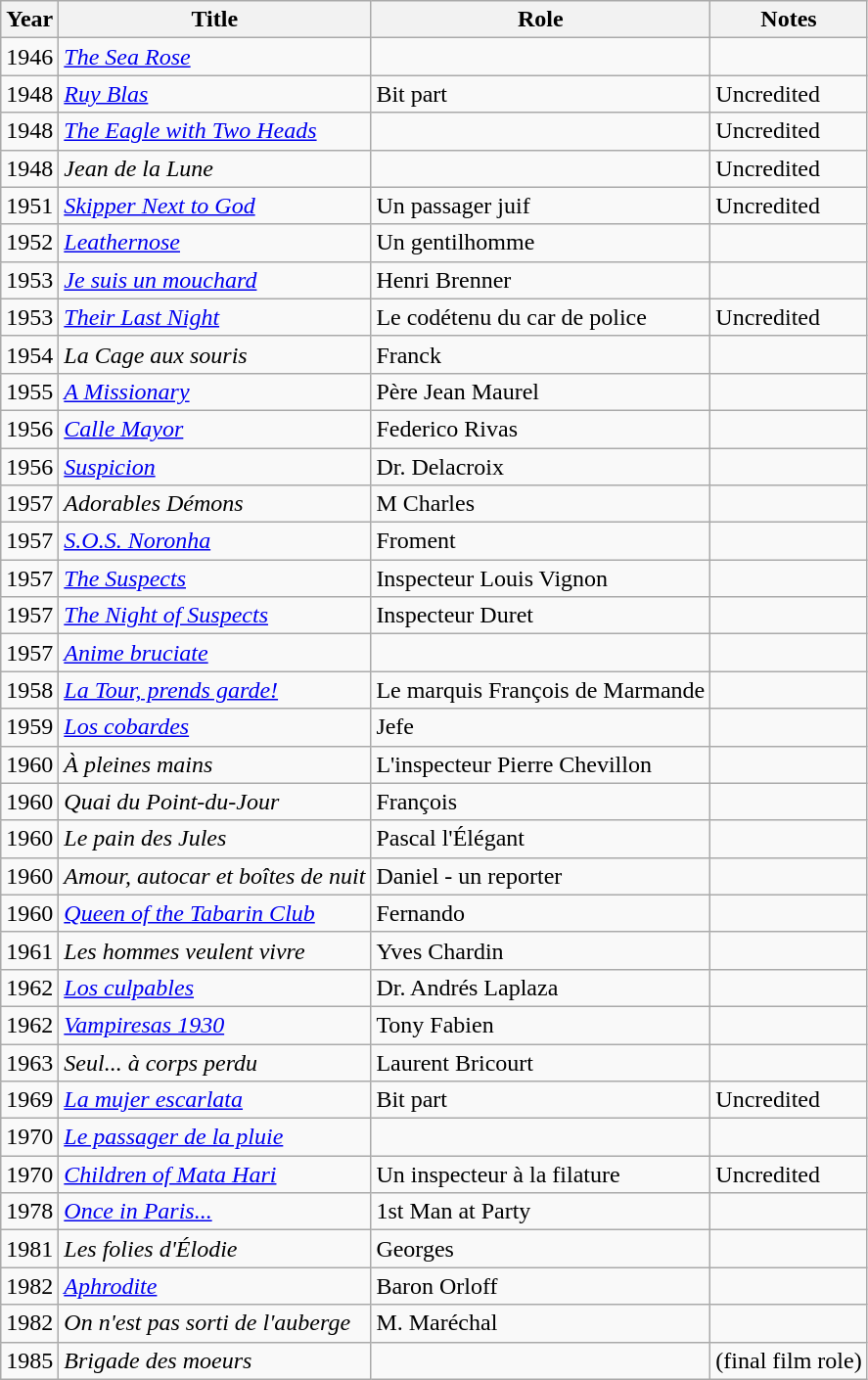<table class="wikitable">
<tr>
<th>Year</th>
<th>Title</th>
<th>Role</th>
<th>Notes</th>
</tr>
<tr>
<td>1946</td>
<td><em><a href='#'>The Sea Rose</a></em></td>
<td></td>
<td></td>
</tr>
<tr>
<td>1948</td>
<td><em><a href='#'>Ruy Blas</a></em></td>
<td>Bit part</td>
<td>Uncredited</td>
</tr>
<tr>
<td>1948</td>
<td><em><a href='#'>The Eagle with Two Heads</a></em></td>
<td></td>
<td>Uncredited</td>
</tr>
<tr>
<td>1948</td>
<td><em>Jean de la Lune</em></td>
<td></td>
<td>Uncredited</td>
</tr>
<tr>
<td>1951</td>
<td><em><a href='#'>Skipper Next to God</a></em></td>
<td>Un passager juif</td>
<td>Uncredited</td>
</tr>
<tr>
<td>1952</td>
<td><em><a href='#'>Leathernose</a></em></td>
<td>Un gentilhomme</td>
<td></td>
</tr>
<tr>
<td>1953</td>
<td><em><a href='#'>Je suis un mouchard</a></em></td>
<td>Henri Brenner</td>
<td></td>
</tr>
<tr>
<td>1953</td>
<td><em><a href='#'>Their Last Night</a></em></td>
<td>Le codétenu du car de police</td>
<td>Uncredited</td>
</tr>
<tr>
<td>1954</td>
<td><em>La Cage aux souris</em></td>
<td>Franck</td>
<td></td>
</tr>
<tr>
<td>1955</td>
<td><em><a href='#'>A Missionary</a></em></td>
<td>Père Jean Maurel</td>
<td></td>
</tr>
<tr>
<td>1956</td>
<td><em><a href='#'>Calle Mayor</a></em></td>
<td>Federico Rivas</td>
<td></td>
</tr>
<tr>
<td>1956</td>
<td><em><a href='#'>Suspicion</a></em></td>
<td>Dr. Delacroix</td>
<td></td>
</tr>
<tr>
<td>1957</td>
<td><em>Adorables Démons</em></td>
<td>M Charles</td>
<td></td>
</tr>
<tr>
<td>1957</td>
<td><em><a href='#'>S.O.S. Noronha</a></em></td>
<td>Froment</td>
<td></td>
</tr>
<tr>
<td>1957</td>
<td><em><a href='#'>The Suspects</a></em></td>
<td>Inspecteur Louis Vignon</td>
<td></td>
</tr>
<tr>
<td>1957</td>
<td><em><a href='#'>The Night of Suspects</a></em></td>
<td>Inspecteur Duret</td>
<td></td>
</tr>
<tr>
<td>1957</td>
<td><em><a href='#'>Anime bruciate</a></em></td>
<td></td>
<td></td>
</tr>
<tr>
<td>1958</td>
<td><em><a href='#'>La Tour, prends garde!</a></em></td>
<td>Le marquis François de Marmande</td>
<td></td>
</tr>
<tr>
<td>1959</td>
<td><em><a href='#'>Los cobardes</a></em></td>
<td>Jefe</td>
<td></td>
</tr>
<tr>
<td>1960</td>
<td><em>À pleines mains</em></td>
<td>L'inspecteur Pierre Chevillon</td>
<td></td>
</tr>
<tr>
<td>1960</td>
<td><em>Quai du Point-du-Jour</em></td>
<td>François</td>
<td></td>
</tr>
<tr>
<td>1960</td>
<td><em>Le pain des Jules</em></td>
<td>Pascal l'Élégant</td>
<td></td>
</tr>
<tr>
<td>1960</td>
<td><em>Amour, autocar et boîtes de nuit</em></td>
<td>Daniel - un reporter</td>
<td></td>
</tr>
<tr>
<td>1960</td>
<td><em><a href='#'>Queen of the Tabarin Club</a></em></td>
<td>Fernando</td>
<td></td>
</tr>
<tr>
<td>1961</td>
<td><em>Les hommes veulent vivre</em></td>
<td>Yves Chardin</td>
<td></td>
</tr>
<tr>
<td>1962</td>
<td><em><a href='#'>Los culpables</a></em></td>
<td>Dr. Andrés Laplaza</td>
<td></td>
</tr>
<tr>
<td>1962</td>
<td><em><a href='#'>Vampiresas 1930</a></em></td>
<td>Tony Fabien</td>
<td></td>
</tr>
<tr>
<td>1963</td>
<td><em>Seul... à corps perdu</em></td>
<td>Laurent Bricourt</td>
<td></td>
</tr>
<tr>
<td>1969</td>
<td><em><a href='#'>La mujer escarlata</a></em></td>
<td>Bit part</td>
<td>Uncredited</td>
</tr>
<tr>
<td>1970</td>
<td><em><a href='#'>Le passager de la pluie</a></em></td>
<td></td>
<td></td>
</tr>
<tr>
<td>1970</td>
<td><em><a href='#'>Children of Mata Hari</a></em></td>
<td>Un inspecteur à la filature</td>
<td>Uncredited</td>
</tr>
<tr>
<td>1978</td>
<td><em><a href='#'>Once in Paris...</a></em></td>
<td>1st Man at Party</td>
<td></td>
</tr>
<tr>
<td>1981</td>
<td><em>Les folies d'Élodie</em></td>
<td>Georges</td>
<td></td>
</tr>
<tr>
<td>1982</td>
<td><em><a href='#'>Aphrodite</a></em></td>
<td>Baron Orloff</td>
<td></td>
</tr>
<tr>
<td>1982</td>
<td><em>On n'est pas sorti de l'auberge</em></td>
<td>M. Maréchal</td>
<td></td>
</tr>
<tr>
<td>1985</td>
<td><em>Brigade des moeurs</em></td>
<td></td>
<td>(final film role)</td>
</tr>
</table>
